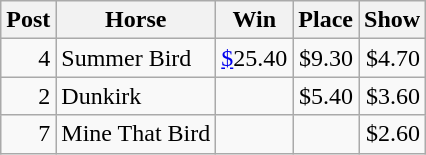<table class="wikitable">
<tr>
<th>Post</th>
<th>Horse</th>
<th>Win</th>
<th>Place</th>
<th>Show</th>
</tr>
<tr>
<td style="text-align:right;">4</td>
<td>Summer Bird</td>
<td style="text-align:right;"><a href='#'>$</a>25.40</td>
<td style="text-align:right;">$9.30</td>
<td style="text-align:right;">$4.70</td>
</tr>
<tr>
<td style="text-align:right;">2</td>
<td>Dunkirk</td>
<td></td>
<td style="text-align:right;">$5.40</td>
<td style="text-align:right;">$3.60</td>
</tr>
<tr>
<td style="text-align:right;">7</td>
<td>Mine That Bird</td>
<td></td>
<td></td>
<td style="text-align:right;">$2.60</td>
</tr>
</table>
